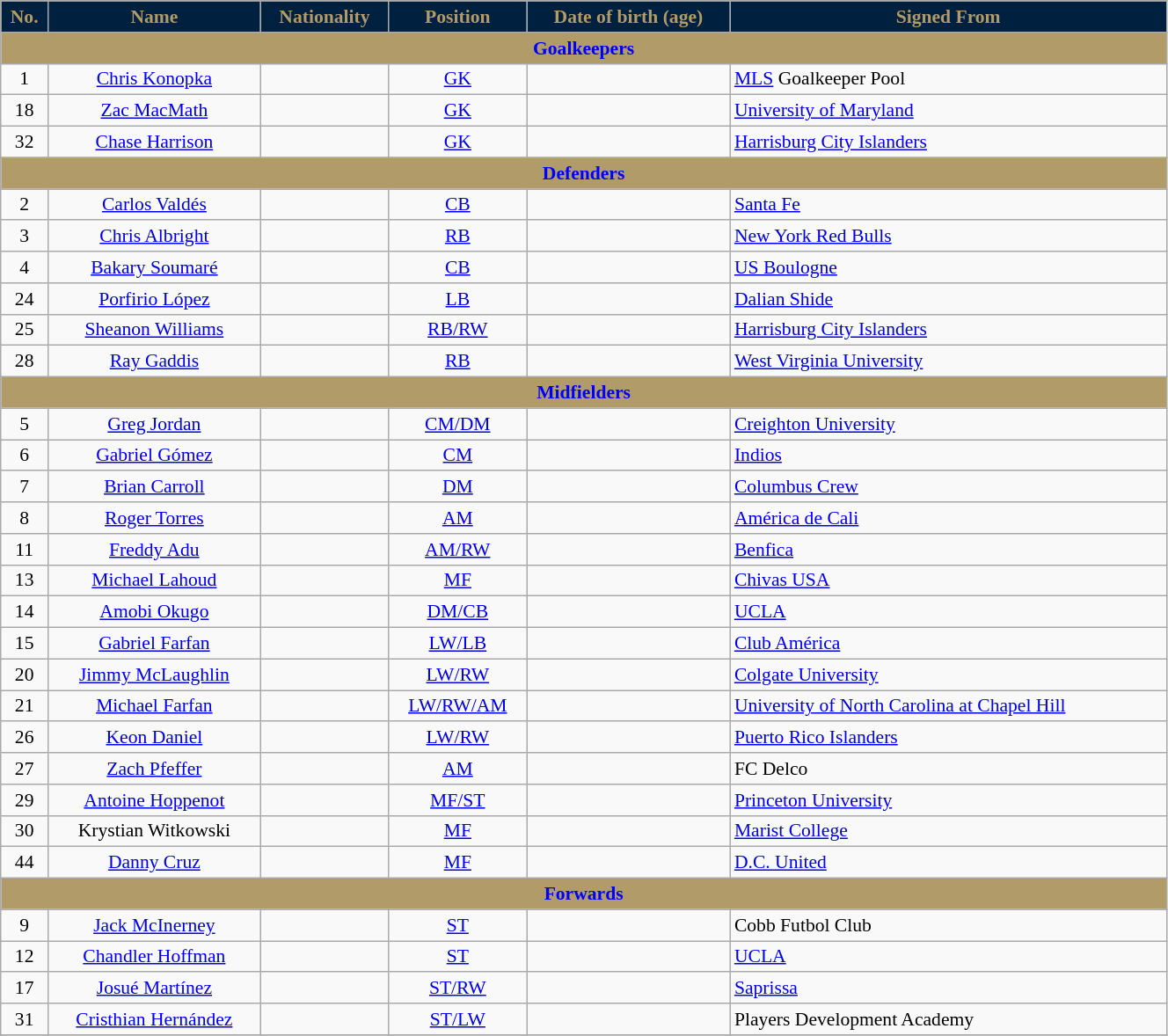<table class="wikitable"  style="text-align:center; font-size:90%; width:70%;">
<tr>
<th style="background:#002040; color:#B19B69;" scope="col">No.</th>
<th style="background:#002040; color:#B19B69; text-align:center;">Name</th>
<th style="background:#002040; color:#B19B69; text-align:center;">Nationality</th>
<th style="background:#002040; color:#B19B69; text-align:center;">Position</th>
<th style="background:#002040; color:#B19B69; text-align:center;">Date of birth (age)</th>
<th style="background:#002040; color:#B19B69; text-align:center;">Signed From</th>
</tr>
<tr>
<th colspan="6"  style="background:#B19B69; color:blue; text-align:center;">Goalkeepers</th>
</tr>
<tr>
<td>1</td>
<td><a href='#'>Chris Konopka</a></td>
<td></td>
<td><a href='#'>GK</a></td>
<td></td>
<td align="left"> <a href='#'>MLS</a> Goalkeeper Pool</td>
</tr>
<tr>
<td>18</td>
<td><a href='#'>Zac MacMath</a></td>
<td></td>
<td><a href='#'>GK</a></td>
<td></td>
<td align="left"> <a href='#'>University of Maryland</a></td>
</tr>
<tr>
<td>32</td>
<td><a href='#'>Chase Harrison</a></td>
<td></td>
<td><a href='#'>GK</a></td>
<td></td>
<td align="left"> <a href='#'>Harrisburg City Islanders</a></td>
</tr>
<tr>
<th colspan="6"  style="background:#B19B69; color:blue; text-align:center;">Defenders</th>
</tr>
<tr>
<td>2</td>
<td><a href='#'>Carlos Valdés</a></td>
<td></td>
<td><a href='#'>CB</a></td>
<td></td>
<td align="left"> <a href='#'>Santa Fe</a></td>
</tr>
<tr>
<td>3</td>
<td><a href='#'>Chris Albright</a></td>
<td></td>
<td><a href='#'>RB</a></td>
<td></td>
<td align="left"> <a href='#'>New York Red Bulls</a></td>
</tr>
<tr>
<td>4</td>
<td><a href='#'>Bakary Soumaré</a></td>
<td></td>
<td><a href='#'>CB</a></td>
<td></td>
<td align="left"> <a href='#'>US Boulogne</a></td>
</tr>
<tr>
<td>24</td>
<td><a href='#'>Porfirio López</a></td>
<td></td>
<td><a href='#'>LB</a></td>
<td></td>
<td align="left"> <a href='#'>Dalian Shide</a></td>
</tr>
<tr>
<td>25</td>
<td><a href='#'>Sheanon Williams</a></td>
<td></td>
<td><a href='#'>RB/RW</a></td>
<td></td>
<td align="left"> <a href='#'>Harrisburg City Islanders</a></td>
</tr>
<tr>
<td>28</td>
<td><a href='#'>Ray Gaddis</a></td>
<td></td>
<td><a href='#'>RB</a></td>
<td></td>
<td align="left"> <a href='#'>West Virginia University</a></td>
</tr>
<tr>
<th colspan="6"  style="background:#B19B69; color:blue; text-align:center;">Midfielders</th>
</tr>
<tr>
<td>5</td>
<td><a href='#'>Greg Jordan</a></td>
<td></td>
<td><a href='#'>CM/DM</a></td>
<td></td>
<td align="left"> <a href='#'>Creighton University</a></td>
</tr>
<tr>
<td>6</td>
<td><a href='#'>Gabriel Gómez</a></td>
<td></td>
<td><a href='#'>CM</a></td>
<td></td>
<td align="left"> <a href='#'>Indios</a></td>
</tr>
<tr>
<td>7</td>
<td><a href='#'>Brian Carroll</a></td>
<td></td>
<td><a href='#'>DM</a></td>
<td></td>
<td align="left"> <a href='#'>Columbus Crew</a></td>
</tr>
<tr>
<td>8</td>
<td><a href='#'>Roger Torres</a></td>
<td></td>
<td><a href='#'>AM</a></td>
<td></td>
<td align="left"> <a href='#'>América de Cali</a></td>
</tr>
<tr>
<td>11</td>
<td><a href='#'>Freddy Adu</a></td>
<td></td>
<td><a href='#'>AM/RW</a></td>
<td></td>
<td align="left"> <a href='#'>Benfica</a></td>
</tr>
<tr>
<td>13</td>
<td><a href='#'>Michael Lahoud</a></td>
<td></td>
<td><a href='#'>MF</a></td>
<td></td>
<td align="left"> <a href='#'>Chivas USA</a></td>
</tr>
<tr>
<td>14</td>
<td><a href='#'>Amobi Okugo</a></td>
<td></td>
<td><a href='#'>DM/CB</a></td>
<td></td>
<td align="left"> <a href='#'>UCLA</a></td>
</tr>
<tr>
<td>15</td>
<td><a href='#'>Gabriel Farfan</a></td>
<td></td>
<td><a href='#'>LW/LB</a></td>
<td></td>
<td align="left"> <a href='#'>Club América</a></td>
</tr>
<tr>
<td>20</td>
<td><a href='#'>Jimmy McLaughlin</a></td>
<td></td>
<td><a href='#'>LW/RW</a></td>
<td></td>
<td align="left"> <a href='#'>Colgate University</a></td>
</tr>
<tr>
<td>21</td>
<td><a href='#'>Michael Farfan</a></td>
<td></td>
<td><a href='#'>LW/RW/AM</a></td>
<td></td>
<td align="left"> <a href='#'>University of North Carolina at Chapel Hill</a></td>
</tr>
<tr>
<td>26</td>
<td><a href='#'>Keon Daniel</a></td>
<td></td>
<td><a href='#'>LW/RW</a></td>
<td></td>
<td align="left"> <a href='#'>Puerto Rico Islanders</a></td>
</tr>
<tr>
<td>27</td>
<td><a href='#'>Zach Pfeffer</a></td>
<td></td>
<td><a href='#'>AM</a></td>
<td></td>
<td align="left"> FC Delco</td>
</tr>
<tr>
<td>29</td>
<td><a href='#'>Antoine Hoppenot</a></td>
<td></td>
<td><a href='#'>MF/ST</a></td>
<td></td>
<td align="left"> <a href='#'>Princeton University</a></td>
</tr>
<tr>
<td>30</td>
<td>Krystian Witkowski</td>
<td></td>
<td><a href='#'>MF</a></td>
<td></td>
<td align="left"> <a href='#'>Marist College</a></td>
</tr>
<tr>
<td>44</td>
<td><a href='#'>Danny Cruz</a></td>
<td></td>
<td><a href='#'>MF</a></td>
<td></td>
<td align="left"> <a href='#'>D.C. United</a></td>
</tr>
<tr>
<th colspan="6"  style="background:#B19B69; color:blue; text-align:center;">Forwards</th>
</tr>
<tr>
<td>9</td>
<td><a href='#'>Jack McInerney</a></td>
<td></td>
<td><a href='#'>ST</a></td>
<td></td>
<td align="left"> Cobb Futbol Club</td>
</tr>
<tr>
<td>12</td>
<td><a href='#'>Chandler Hoffman</a></td>
<td></td>
<td><a href='#'>ST</a></td>
<td></td>
<td align="left"> <a href='#'>UCLA</a></td>
</tr>
<tr>
<td>17</td>
<td><a href='#'>Josué Martínez</a></td>
<td></td>
<td><a href='#'>ST/RW</a></td>
<td></td>
<td align="left"> <a href='#'>Saprissa</a></td>
</tr>
<tr>
<td>31</td>
<td><a href='#'>Cristhian Hernández</a></td>
<td></td>
<td><a href='#'>ST/LW</a></td>
<td></td>
<td align="left"> Players Development Academy</td>
</tr>
<tr>
</tr>
</table>
